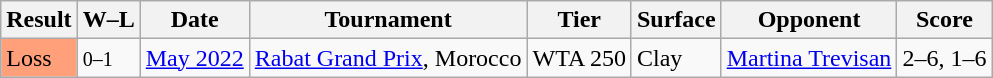<table class="sortable wikitable">
<tr>
<th>Result</th>
<th class="unsortable">W–L</th>
<th>Date</th>
<th>Tournament</th>
<th>Tier</th>
<th>Surface</th>
<th>Opponent</th>
<th class="unsortable">Score</th>
</tr>
<tr>
<td bgcolor=FFA07A>Loss</td>
<td><small>0–1</small></td>
<td><a href='#'>May 2022</a></td>
<td><a href='#'>Rabat Grand Prix</a>, Morocco</td>
<td>WTA 250</td>
<td>Clay</td>
<td> <a href='#'>Martina Trevisan</a></td>
<td>2–6, 1–6</td>
</tr>
</table>
